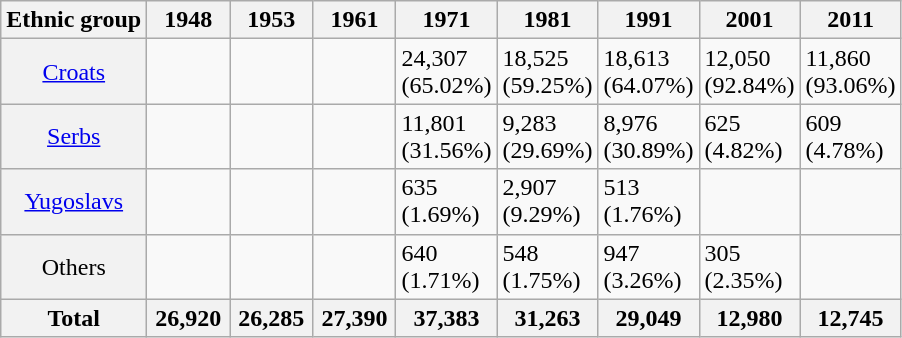<table class="wikitable" border="1">
<tr>
<th>Ethnic group</th>
<th style=width:3em>1948</th>
<th style=width:3em>1953</th>
<th style=width:3em>1961</th>
<th style=width:3em>1971</th>
<th style=width:3em>1981</th>
<th style=width:3em>1991</th>
<th style=width:3em>2001</th>
<th style=width:3em>2011</th>
</tr>
<tr>
<th style=font-weight:300><a href='#'>Croats</a></th>
<td></td>
<td></td>
<td></td>
<td>24,307 (65.02%)</td>
<td>18,525 (59.25%)</td>
<td>18,613 (64.07%)</td>
<td>12,050 (92.84%)</td>
<td>11,860 (93.06%)</td>
</tr>
<tr>
<th style=font-weight:300><a href='#'>Serbs</a></th>
<td></td>
<td></td>
<td></td>
<td>11,801 (31.56%)</td>
<td>9,283 (29.69%)</td>
<td>8,976 (30.89%)</td>
<td>625 (4.82%)</td>
<td>609 (4.78%)</td>
</tr>
<tr>
<th style=font-weight:300><a href='#'>Yugoslavs</a></th>
<td></td>
<td></td>
<td></td>
<td>635 (1.69%)</td>
<td>2,907 (9.29%)</td>
<td>513 (1.76%)</td>
<td></td>
<td></td>
</tr>
<tr>
<th style=font-weight:300>Others</th>
<td></td>
<td></td>
<td></td>
<td>640 (1.71%)</td>
<td>548 (1.75%)</td>
<td>947 (3.26%)</td>
<td>305 (2.35%)</td>
<td></td>
</tr>
<tr>
<th>Total</th>
<th>26,920 </th>
<th>26,285 </th>
<th>27,390 </th>
<th>37,383</th>
<th>31,263</th>
<th>29,049</th>
<th>12,980</th>
<th>12,745</th>
</tr>
</table>
